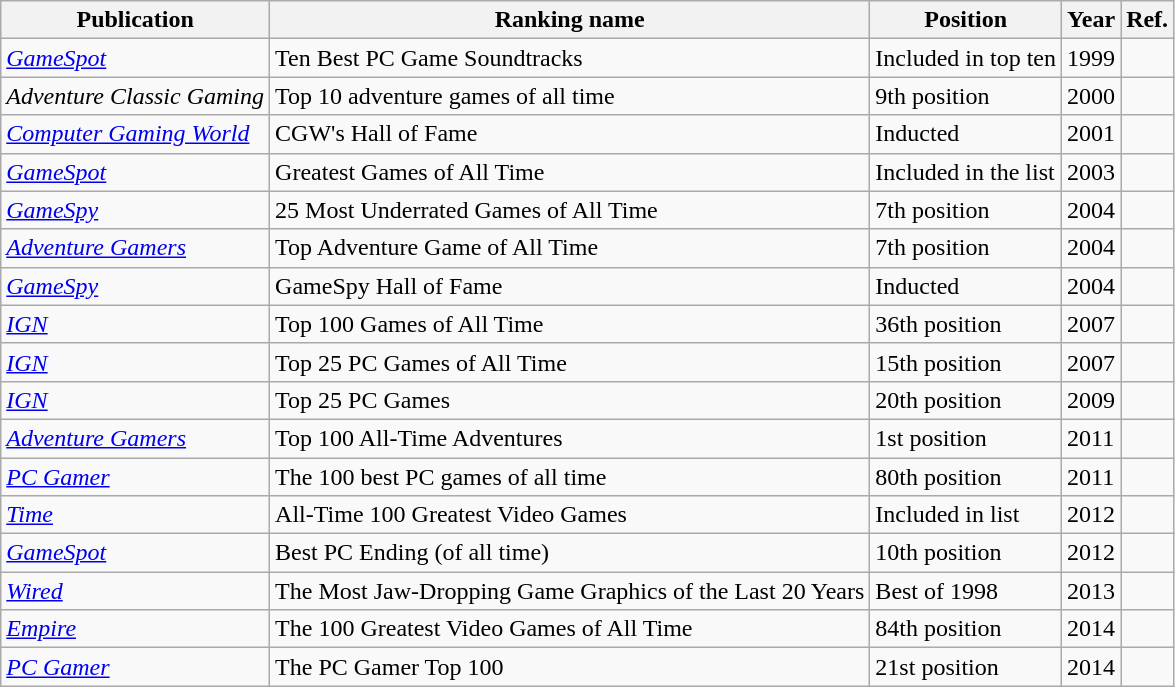<table class="wikitable">
<tr>
<th>Publication</th>
<th>Ranking name</th>
<th>Position</th>
<th>Year</th>
<th>Ref.</th>
</tr>
<tr>
<td><em><a href='#'>GameSpot</a></em></td>
<td>Ten Best PC Game Soundtracks</td>
<td>Included in top ten</td>
<td>1999</td>
<td></td>
</tr>
<tr>
<td><em>Adventure Classic Gaming</em></td>
<td>Top 10 adventure games of all time</td>
<td>9th position</td>
<td>2000</td>
<td></td>
</tr>
<tr>
<td><em><a href='#'>Computer Gaming World</a></em></td>
<td>CGW's Hall of Fame</td>
<td>Inducted</td>
<td>2001</td>
<td></td>
</tr>
<tr>
<td><em><a href='#'>GameSpot</a></em></td>
<td>Greatest Games of All Time</td>
<td>Included in the list</td>
<td>2003</td>
<td></td>
</tr>
<tr>
<td><em><a href='#'>GameSpy</a></em></td>
<td>25 Most Underrated Games of All Time</td>
<td>7th position</td>
<td>2004</td>
<td></td>
</tr>
<tr>
<td><em><a href='#'>Adventure Gamers</a></em></td>
<td>Top Adventure Game of All Time</td>
<td>7th position</td>
<td>2004</td>
<td></td>
</tr>
<tr>
<td><em><a href='#'>GameSpy</a></em></td>
<td>GameSpy Hall of Fame</td>
<td>Inducted</td>
<td>2004</td>
<td></td>
</tr>
<tr>
<td><em><a href='#'>IGN</a></em></td>
<td>Top 100 Games of All Time</td>
<td>36th position</td>
<td>2007</td>
<td></td>
</tr>
<tr>
<td><em><a href='#'>IGN</a></em></td>
<td>Top 25 PC Games of All Time</td>
<td>15th position</td>
<td>2007</td>
<td></td>
</tr>
<tr>
<td><em><a href='#'>IGN</a></em></td>
<td>Top 25 PC Games</td>
<td>20th position</td>
<td>2009</td>
<td></td>
</tr>
<tr>
<td><em><a href='#'>Adventure Gamers</a></em></td>
<td>Top 100 All-Time Adventures</td>
<td>1st position</td>
<td>2011</td>
<td></td>
</tr>
<tr>
<td><em><a href='#'>PC Gamer</a></em></td>
<td>The 100 best PC games of all time</td>
<td>80th position</td>
<td>2011</td>
<td></td>
</tr>
<tr>
<td><em><a href='#'>Time</a></em></td>
<td>All-Time 100 Greatest Video Games</td>
<td>Included in list</td>
<td>2012</td>
<td></td>
</tr>
<tr>
<td><em><a href='#'>GameSpot</a></em></td>
<td>Best PC Ending (of all time)</td>
<td>10th position</td>
<td>2012</td>
<td></td>
</tr>
<tr>
<td><em><a href='#'>Wired</a></em></td>
<td>The Most Jaw-Dropping Game Graphics of the Last 20 Years</td>
<td>Best of 1998</td>
<td>2013</td>
<td></td>
</tr>
<tr>
<td><em><a href='#'>Empire</a></em></td>
<td>The 100 Greatest Video Games of All Time</td>
<td>84th position</td>
<td>2014</td>
<td></td>
</tr>
<tr>
<td><em><a href='#'>PC Gamer</a></em></td>
<td>The PC Gamer Top 100</td>
<td>21st position</td>
<td>2014</td>
<td></td>
</tr>
</table>
